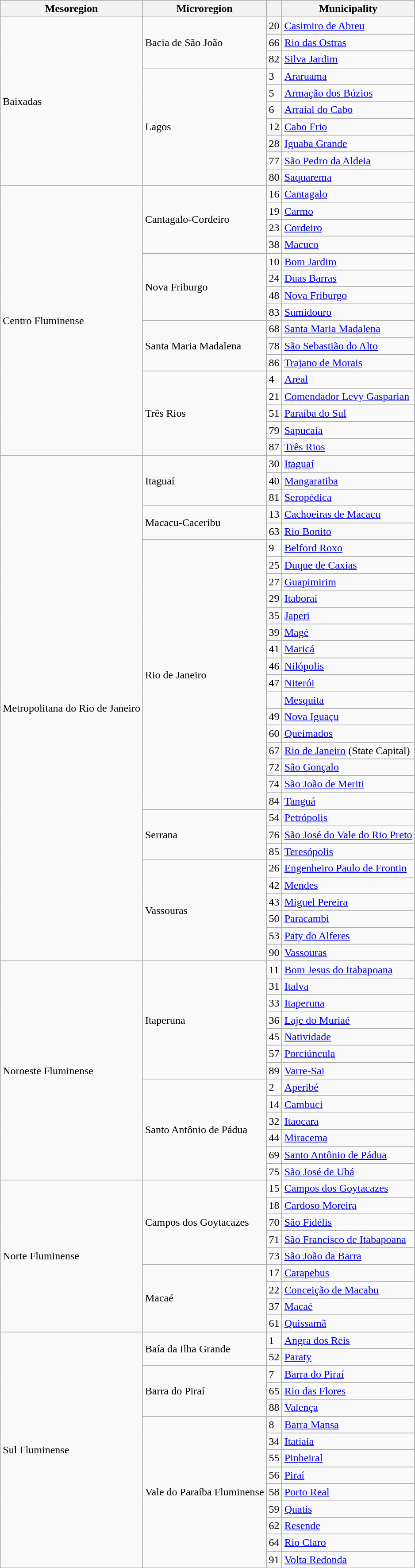<table class="wikitable sortable">
<tr>
<th>Mesoregion</th>
<th>Microregion</th>
<th></th>
<th>Municipality</th>
</tr>
<tr id="Baixadas">
<td rowspan=10>Baixadas</td>
<td rowspan=3>Bacia de São João</td>
<td>20</td>
<td><a href='#'>Casimiro de Abreu</a></td>
</tr>
<tr>
<td>66</td>
<td><a href='#'>Rio das Ostras</a></td>
</tr>
<tr>
<td>82</td>
<td><a href='#'>Silva Jardim</a></td>
</tr>
<tr>
<td rowspan=7>Lagos</td>
<td>3</td>
<td><a href='#'>Araruama</a></td>
</tr>
<tr>
<td>5</td>
<td><a href='#'>Armação dos Búzios</a></td>
</tr>
<tr>
<td>6</td>
<td><a href='#'>Arraial do Cabo</a></td>
</tr>
<tr>
<td>12</td>
<td><a href='#'>Cabo Frio</a></td>
</tr>
<tr>
<td>28</td>
<td><a href='#'>Iguaba Grande</a></td>
</tr>
<tr>
<td>77</td>
<td><a href='#'>São Pedro da Aldeia</a></td>
</tr>
<tr>
<td>80</td>
<td><a href='#'>Saquarema</a></td>
</tr>
<tr id="Centro Fluminense">
<td rowspan=16>Centro Fluminense</td>
<td rowspan=4>Cantagalo-Cordeiro</td>
<td>16</td>
<td><a href='#'>Cantagalo</a></td>
</tr>
<tr>
<td>19</td>
<td><a href='#'>Carmo</a></td>
</tr>
<tr>
<td>23</td>
<td><a href='#'>Cordeiro</a></td>
</tr>
<tr>
<td>38</td>
<td><a href='#'>Macuco</a></td>
</tr>
<tr>
<td rowspan=4>Nova Friburgo</td>
<td>10</td>
<td><a href='#'>Bom Jardim</a></td>
</tr>
<tr>
<td>24</td>
<td><a href='#'>Duas Barras</a></td>
</tr>
<tr>
<td>48</td>
<td><a href='#'>Nova Friburgo</a></td>
</tr>
<tr>
<td>83</td>
<td><a href='#'>Sumidouro</a></td>
</tr>
<tr>
<td rowspan=3>Santa Maria Madalena</td>
<td>68</td>
<td><a href='#'>Santa Maria Madalena</a></td>
</tr>
<tr>
<td>78</td>
<td><a href='#'>São Sebastião do Alto</a></td>
</tr>
<tr>
<td>86</td>
<td><a href='#'>Trajano de Morais</a></td>
</tr>
<tr>
<td rowspan=5>Três Rios</td>
<td>4</td>
<td><a href='#'>Areal</a></td>
</tr>
<tr>
<td>21</td>
<td><a href='#'>Comendador Levy Gasparian</a></td>
</tr>
<tr>
<td>51</td>
<td><a href='#'>Paraíba do Sul</a></td>
</tr>
<tr>
<td>79</td>
<td><a href='#'>Sapucaia</a></td>
</tr>
<tr>
<td>87</td>
<td><a href='#'>Três Rios</a></td>
</tr>
<tr id="Metropolitana do Rio de Janeiro">
<td rowspan=30>Metropolitana do Rio de Janeiro</td>
<td rowspan=3>Itaguaí</td>
<td>30</td>
<td><a href='#'>Itaguaí</a></td>
</tr>
<tr>
<td>40</td>
<td><a href='#'>Mangaratiba</a></td>
</tr>
<tr>
<td>81</td>
<td><a href='#'>Seropédica</a></td>
</tr>
<tr>
<td rowspan=2>Macacu-Caceribu</td>
<td>13</td>
<td><a href='#'>Cachoeiras de Macacu</a></td>
</tr>
<tr>
<td>63</td>
<td><a href='#'>Rio Bonito</a></td>
</tr>
<tr>
<td rowspan=16>Rio de Janeiro</td>
<td>9</td>
<td><a href='#'>Belford Roxo</a></td>
</tr>
<tr>
<td>25</td>
<td><a href='#'>Duque de Caxias</a></td>
</tr>
<tr>
<td>27</td>
<td><a href='#'>Guapimirim</a></td>
</tr>
<tr>
<td>29</td>
<td><a href='#'>Itaboraí</a></td>
</tr>
<tr>
<td>35</td>
<td><a href='#'>Japeri</a></td>
</tr>
<tr>
<td>39</td>
<td><a href='#'>Magé</a></td>
</tr>
<tr>
<td>41</td>
<td><a href='#'>Maricá</a></td>
</tr>
<tr>
<td>46</td>
<td><a href='#'>Nilópolis</a></td>
</tr>
<tr>
<td>47</td>
<td><a href='#'>Niterói</a></td>
</tr>
<tr>
<td></td>
<td><a href='#'>Mesquita</a></td>
</tr>
<tr>
<td>49</td>
<td><a href='#'>Nova Iguaçu</a></td>
</tr>
<tr>
<td>60</td>
<td><a href='#'>Queimados</a></td>
</tr>
<tr>
<td>67</td>
<td><a href='#'>Rio de Janeiro</a> (State Capital)</td>
</tr>
<tr>
<td>72</td>
<td><a href='#'>São Gonçalo</a></td>
</tr>
<tr>
<td>74</td>
<td><a href='#'>São João de Meriti</a></td>
</tr>
<tr>
<td>84</td>
<td><a href='#'>Tanguá</a></td>
</tr>
<tr>
<td rowspan=3>Serrana</td>
<td>54</td>
<td><a href='#'>Petrópolis</a></td>
</tr>
<tr>
<td>76</td>
<td><a href='#'>São José do Vale do Rio Preto</a></td>
</tr>
<tr>
<td>85</td>
<td><a href='#'>Teresópolis</a></td>
</tr>
<tr>
<td rowspan=6>Vassouras</td>
<td>26</td>
<td><a href='#'>Engenheiro Paulo de Frontin</a></td>
</tr>
<tr>
<td>42</td>
<td><a href='#'>Mendes</a></td>
</tr>
<tr>
<td>43</td>
<td><a href='#'>Miguel Pereira</a></td>
</tr>
<tr>
<td>50</td>
<td><a href='#'>Paracambi</a></td>
</tr>
<tr>
<td>53</td>
<td><a href='#'>Paty do Alferes</a></td>
</tr>
<tr>
<td>90</td>
<td><a href='#'>Vassouras</a></td>
</tr>
<tr id="Noroeste Fluminense">
<td rowspan=13>Noroeste Fluminense</td>
<td rowspan=7>Itaperuna</td>
<td>11</td>
<td><a href='#'>Bom Jesus do Itabapoana</a></td>
</tr>
<tr>
<td>31</td>
<td><a href='#'>Italva</a></td>
</tr>
<tr>
<td>33</td>
<td><a href='#'>Itaperuna</a></td>
</tr>
<tr>
<td>36</td>
<td><a href='#'>Laje do Muriaé</a></td>
</tr>
<tr>
<td>45</td>
<td><a href='#'>Natividade</a></td>
</tr>
<tr>
<td>57</td>
<td><a href='#'>Porciúncula</a></td>
</tr>
<tr>
<td>89</td>
<td><a href='#'>Varre-Sai</a></td>
</tr>
<tr>
<td rowspan=6>Santo Antônio de Pádua</td>
<td>2</td>
<td><a href='#'>Aperibé</a></td>
</tr>
<tr>
<td>14</td>
<td><a href='#'>Cambuci</a></td>
</tr>
<tr>
<td>32</td>
<td><a href='#'>Itaocara</a></td>
</tr>
<tr>
<td>44</td>
<td><a href='#'>Miracema</a></td>
</tr>
<tr>
<td>69</td>
<td><a href='#'>Santo Antônio de Pádua</a></td>
</tr>
<tr>
<td>75</td>
<td><a href='#'>São José de Ubá</a></td>
</tr>
<tr id="Norte Fluminense">
<td rowspan=9>Norte Fluminense</td>
<td rowspan=5>Campos dos Goytacazes</td>
<td>15</td>
<td><a href='#'>Campos dos Goytacazes</a></td>
</tr>
<tr>
<td>18</td>
<td><a href='#'>Cardoso Moreira</a></td>
</tr>
<tr>
<td>70</td>
<td><a href='#'>São Fidélis</a></td>
</tr>
<tr>
<td>71</td>
<td><a href='#'>São Francisco de Itabapoana</a></td>
</tr>
<tr>
<td>73</td>
<td><a href='#'>São João da Barra</a></td>
</tr>
<tr>
<td rowspan=4>Macaé</td>
<td>17</td>
<td><a href='#'>Carapebus</a></td>
</tr>
<tr>
<td>22</td>
<td><a href='#'>Conceição de Macabu</a></td>
</tr>
<tr>
<td>37</td>
<td><a href='#'>Macaé</a></td>
</tr>
<tr>
<td>61</td>
<td><a href='#'>Quissamã</a></td>
</tr>
<tr id="Sul Fluminense">
<td rowspan=14>Sul Fluminense</td>
<td rowspan=2>Baía da Ilha Grande</td>
<td>1</td>
<td><a href='#'>Angra dos Reis</a></td>
</tr>
<tr>
<td>52</td>
<td><a href='#'>Paraty</a></td>
</tr>
<tr>
<td rowspan=3>Barra do Piraí</td>
<td>7</td>
<td><a href='#'>Barra do Piraí</a></td>
</tr>
<tr>
<td>65</td>
<td><a href='#'>Rio das Flores</a></td>
</tr>
<tr>
<td>88</td>
<td><a href='#'>Valença</a></td>
</tr>
<tr>
<td rowspan=9>Vale do Paraíba Fluminense</td>
<td>8</td>
<td><a href='#'>Barra Mansa</a></td>
</tr>
<tr>
<td>34</td>
<td><a href='#'>Itatiaia</a></td>
</tr>
<tr>
<td>55</td>
<td><a href='#'>Pinheiral</a></td>
</tr>
<tr>
<td>56</td>
<td><a href='#'>Piraí</a></td>
</tr>
<tr>
<td>58</td>
<td><a href='#'>Porto Real</a></td>
</tr>
<tr>
<td>59</td>
<td><a href='#'>Quatis</a></td>
</tr>
<tr>
<td>62</td>
<td><a href='#'>Resende</a></td>
</tr>
<tr>
<td>64</td>
<td><a href='#'>Rio Claro</a></td>
</tr>
<tr>
<td>91</td>
<td><a href='#'>Volta Redonda</a></td>
</tr>
</table>
